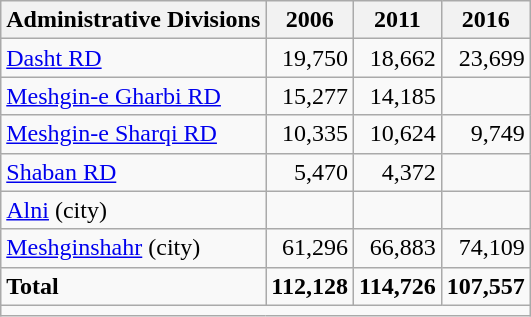<table class="wikitable">
<tr>
<th>Administrative Divisions</th>
<th>2006</th>
<th>2011</th>
<th>2016</th>
</tr>
<tr>
<td><a href='#'>Dasht RD</a></td>
<td style="text-align: right;">19,750</td>
<td style="text-align: right;">18,662</td>
<td style="text-align: right;">23,699</td>
</tr>
<tr>
<td><a href='#'>Meshgin-e Gharbi RD</a></td>
<td style="text-align: right;">15,277</td>
<td style="text-align: right;">14,185</td>
<td style="text-align: right;"></td>
</tr>
<tr>
<td><a href='#'>Meshgin-e Sharqi RD</a></td>
<td style="text-align: right;">10,335</td>
<td style="text-align: right;">10,624</td>
<td style="text-align: right;">9,749</td>
</tr>
<tr>
<td><a href='#'>Shaban RD</a></td>
<td style="text-align: right;">5,470</td>
<td style="text-align: right;">4,372</td>
<td style="text-align: right;"></td>
</tr>
<tr>
<td><a href='#'>Alni</a> (city)</td>
<td style="text-align: right;"></td>
<td style="text-align: right;"></td>
<td style="text-align: right;"></td>
</tr>
<tr>
<td><a href='#'>Meshginshahr</a> (city)</td>
<td style="text-align: right;">61,296</td>
<td style="text-align: right;">66,883</td>
<td style="text-align: right;">74,109</td>
</tr>
<tr>
<td><strong>Total</strong></td>
<td style="text-align: right;"><strong>112,128</strong></td>
<td style="text-align: right;"><strong>114,726</strong></td>
<td style="text-align: right;"><strong>107,557</strong></td>
</tr>
<tr>
<td colspan=4></td>
</tr>
</table>
